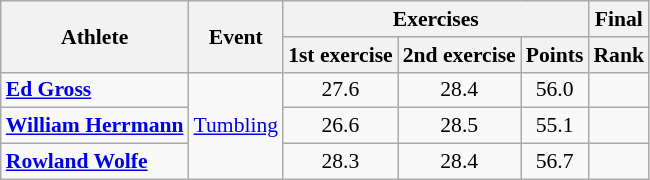<table class="wikitable" style="font-size:90%">
<tr>
<th rowspan=2>Athlete</th>
<th rowspan=2>Event</th>
<th colspan=3>Exercises</th>
<th colspan=2>Final</th>
</tr>
<tr>
<th>1st exercise</th>
<th>2nd exercise</th>
<th>Points</th>
<th>Rank</th>
</tr>
<tr align=center>
<td align=left><strong><a href='#'>Ed Gross</a></strong></td>
<td align=left rowspan=3><a href='#'>Tumbling</a></td>
<td>27.6</td>
<td>28.4</td>
<td>56.0</td>
<td></td>
</tr>
<tr align=center>
<td align=left><strong><a href='#'>William Herrmann</a></strong></td>
<td>26.6</td>
<td>28.5</td>
<td>55.1</td>
<td></td>
</tr>
<tr align=center>
<td align=left><strong><a href='#'>Rowland Wolfe</a></strong></td>
<td>28.3</td>
<td>28.4</td>
<td>56.7</td>
<td></td>
</tr>
</table>
